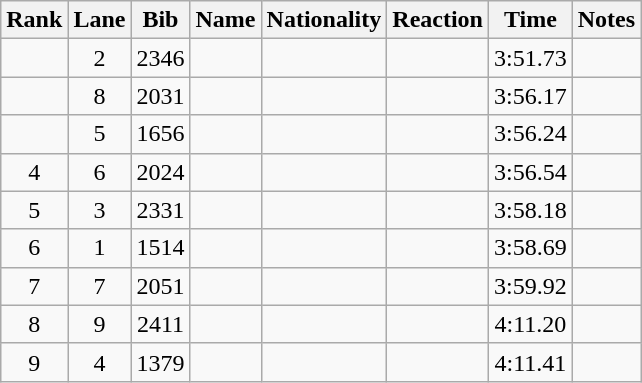<table class="wikitable sortable" style="text-align:center">
<tr>
<th>Rank</th>
<th>Lane</th>
<th>Bib</th>
<th>Name</th>
<th>Nationality</th>
<th>Reaction</th>
<th>Time</th>
<th>Notes</th>
</tr>
<tr>
<td></td>
<td>2</td>
<td>2346</td>
<td align=left></td>
<td align=left></td>
<td></td>
<td>3:51.73</td>
<td></td>
</tr>
<tr>
<td></td>
<td>8</td>
<td>2031</td>
<td align=left></td>
<td align=left></td>
<td></td>
<td>3:56.17</td>
<td></td>
</tr>
<tr>
<td></td>
<td>5</td>
<td>1656</td>
<td align=left></td>
<td align=left></td>
<td></td>
<td>3:56.24</td>
<td></td>
</tr>
<tr>
<td>4</td>
<td>6</td>
<td>2024</td>
<td align=left></td>
<td align=left></td>
<td></td>
<td>3:56.54</td>
<td></td>
</tr>
<tr>
<td>5</td>
<td>3</td>
<td>2331</td>
<td align=left></td>
<td align=left></td>
<td></td>
<td>3:58.18</td>
<td></td>
</tr>
<tr>
<td>6</td>
<td>1</td>
<td>1514</td>
<td align=left></td>
<td align=left></td>
<td></td>
<td>3:58.69</td>
<td></td>
</tr>
<tr>
<td>7</td>
<td>7</td>
<td>2051</td>
<td align=left></td>
<td align=left></td>
<td></td>
<td>3:59.92</td>
<td></td>
</tr>
<tr>
<td>8</td>
<td>9</td>
<td>2411</td>
<td align=left></td>
<td align=left></td>
<td></td>
<td>4:11.20</td>
<td></td>
</tr>
<tr>
<td>9</td>
<td>4</td>
<td>1379</td>
<td align=left></td>
<td align=left></td>
<td></td>
<td>4:11.41</td>
<td></td>
</tr>
</table>
